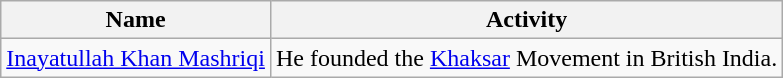<table class="wikitable">
<tr>
<th>Name</th>
<th>Activity</th>
</tr>
<tr>
<td><a href='#'>Inayatullah Khan Mashriqi</a></td>
<td>He founded the <a href='#'>Khaksar</a> Movement in British India.</td>
</tr>
</table>
